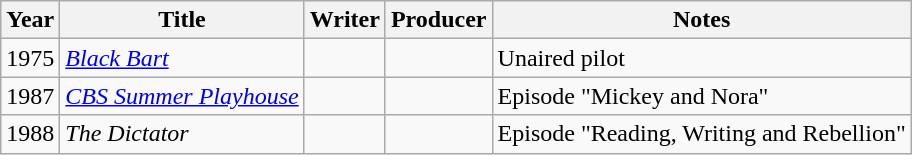<table class="wikitable plainrowheaders">
<tr>
<th>Year</th>
<th>Title</th>
<th>Writer</th>
<th>Producer</th>
<th>Notes</th>
</tr>
<tr>
<td>1975</td>
<td><em><a href='#'>Black Bart</a></em></td>
<td></td>
<td></td>
<td>Unaired pilot</td>
</tr>
<tr>
<td>1987</td>
<td><em><a href='#'>CBS Summer Playhouse</a></em></td>
<td></td>
<td></td>
<td>Episode "Mickey and Nora"</td>
</tr>
<tr>
<td>1988</td>
<td><em>The Dictator</em></td>
<td></td>
<td></td>
<td>Episode "Reading, Writing and Rebellion"</td>
</tr>
</table>
